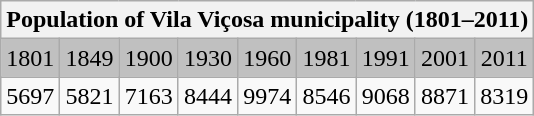<table class="wikitable">
<tr>
<th colspan="9">Population of Vila Viçosa municipality (1801–2011)</th>
</tr>
<tr bgcolor="#C0C0C0">
<td align="center">1801</td>
<td align="center">1849</td>
<td align="center">1900</td>
<td align="center">1930</td>
<td align="center">1960</td>
<td align="center">1981</td>
<td align="center">1991</td>
<td align="center">2001</td>
<td align="center">2011</td>
</tr>
<tr>
<td align="center">5697</td>
<td align="center">5821</td>
<td align="center">7163</td>
<td align="center">8444</td>
<td align="center">9974</td>
<td align="center">8546</td>
<td align="center">9068</td>
<td align="center">8871</td>
<td align="center">8319</td>
</tr>
</table>
